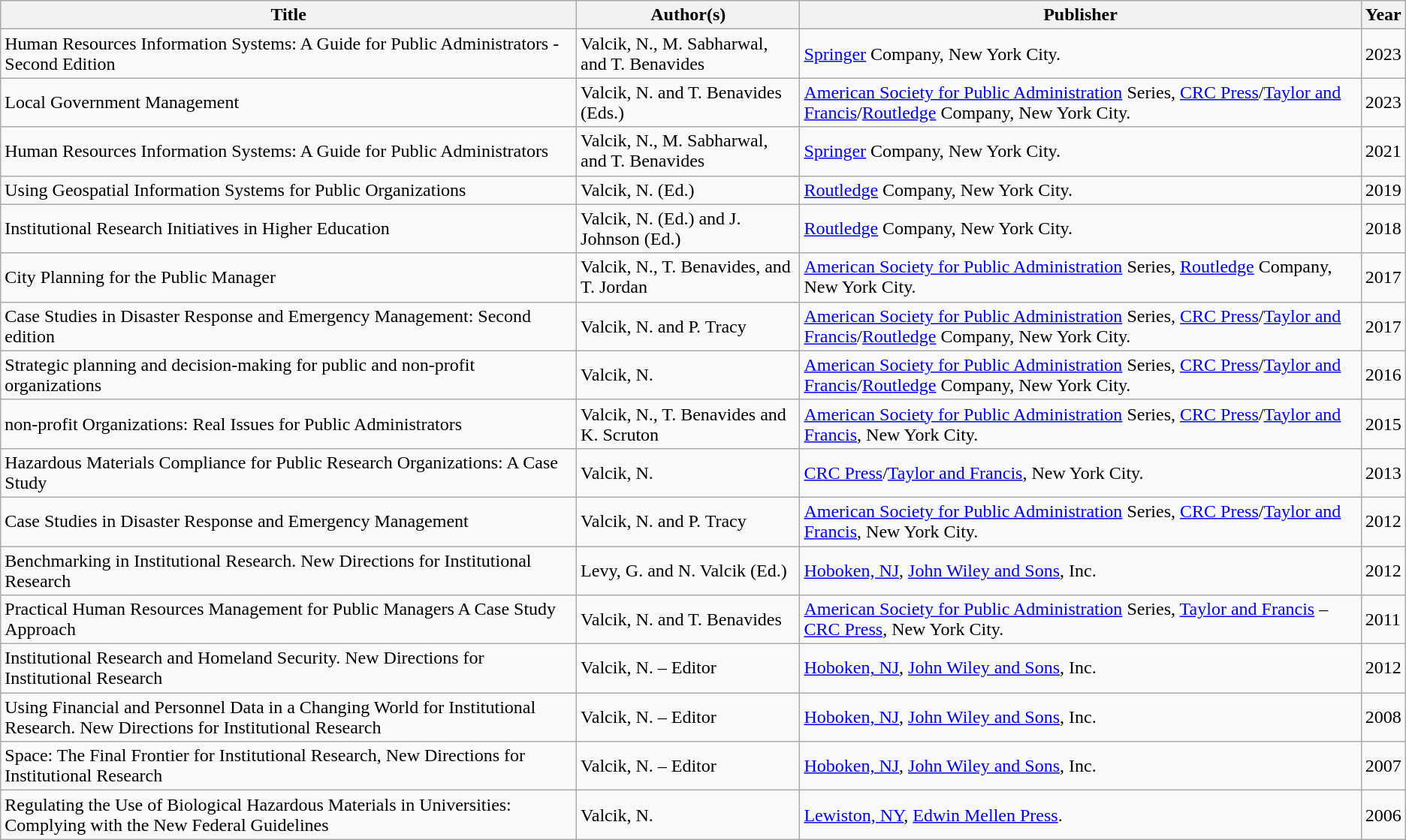<table class="wikitable">
<tr>
<th>Title</th>
<th>Author(s)</th>
<th>Publisher</th>
<th>Year</th>
</tr>
<tr>
<td>Human Resources Information Systems: A Guide for Public Administrators - Second Edition<br></td>
<td>Valcik, N., M. Sabharwal, and T. Benavides</td>
<td><a href='#'>Springer</a> Company, New York City.</td>
<td>2023</td>
</tr>
<tr>
<td>Local Government Management</td>
<td>Valcik, N. and T. Benavides (Eds.)</td>
<td><a href='#'>American Society for Public Administration</a> Series, <a href='#'>CRC Press</a>/<a href='#'>Taylor and Francis</a>/<a href='#'>Routledge</a> Company, New York City.</td>
<td>2023</td>
</tr>
<tr>
<td>Human Resources Information Systems: A Guide for Public Administrators </td>
<td>Valcik, N., M. Sabharwal, and T. Benavides</td>
<td><a href='#'>Springer</a> Company, New York City.</td>
<td>2021</td>
</tr>
<tr>
<td>Using Geospatial Information Systems for Public Organizations</td>
<td>Valcik, N. (Ed.)</td>
<td><a href='#'>Routledge</a> Company, New York City.</td>
<td>2019</td>
</tr>
<tr>
<td>Institutional Research Initiatives in Higher Education</td>
<td>Valcik, N. (Ed.) and J. Johnson (Ed.)</td>
<td><a href='#'>Routledge</a> Company, New York City.</td>
<td>2018</td>
</tr>
<tr>
<td>City Planning for the Public Manager</td>
<td>Valcik, N., T. Benavides, and T. Jordan</td>
<td><a href='#'>American Society for Public Administration</a> Series, <a href='#'>Routledge</a> Company, New York City.</td>
<td>2017</td>
</tr>
<tr>
<td>Case Studies in Disaster Response and Emergency Management: Second edition </td>
<td>Valcik, N. and P. Tracy</td>
<td><a href='#'>American Society for Public Administration</a> Series, <a href='#'>CRC Press</a>/<a href='#'>Taylor and Francis</a>/<a href='#'>Routledge</a> Company, New York City.</td>
<td>2017</td>
</tr>
<tr>
<td>Strategic planning and decision-making for public and non-profit organizations</td>
<td>Valcik, N.</td>
<td><a href='#'>American Society for Public Administration</a> Series, <a href='#'>CRC Press</a>/<a href='#'>Taylor and Francis</a>/<a href='#'>Routledge</a> Company, New York City.</td>
<td>2016</td>
</tr>
<tr>
<td>non-profit Organizations: Real Issues for Public Administrators</td>
<td>Valcik, N., T. Benavides and K. Scruton</td>
<td><a href='#'>American Society for Public Administration</a> Series, <a href='#'>CRC Press</a>/<a href='#'>Taylor and Francis</a>, New York City.</td>
<td>2015</td>
</tr>
<tr>
<td>Hazardous Materials Compliance for Public Research Organizations: A Case Study</td>
<td>Valcik, N.</td>
<td><a href='#'>CRC Press</a>/<a href='#'>Taylor and Francis</a>, New York City.</td>
<td>2013</td>
</tr>
<tr>
<td>Case Studies in Disaster Response and Emergency Management</td>
<td>Valcik, N. and P. Tracy</td>
<td><a href='#'>American Society for Public Administration</a> Series, <a href='#'>CRC Press</a>/<a href='#'>Taylor and Francis</a>, New York City.</td>
<td>2012</td>
</tr>
<tr>
<td>Benchmarking in Institutional Research. New Directions for Institutional Research</td>
<td>Levy, G. and N. Valcik (Ed.)</td>
<td><a href='#'>Hoboken, NJ</a>, <a href='#'>John Wiley and Sons</a>, Inc.</td>
<td>2012</td>
</tr>
<tr>
<td>Practical Human Resources Management for Public Managers A Case Study Approach</td>
<td>Valcik, N. and T. Benavides</td>
<td><a href='#'>American Society for Public Administration</a> Series, <a href='#'>Taylor and Francis</a> – <a href='#'>CRC Press</a>, New York City.</td>
<td>2011</td>
</tr>
<tr>
<td>Institutional Research and Homeland Security. New Directions for Institutional Research</td>
<td>Valcik, N. – Editor</td>
<td><a href='#'>Hoboken, NJ</a>, <a href='#'>John Wiley and Sons</a>, Inc.</td>
<td>2012</td>
</tr>
<tr>
<td>Using Financial and Personnel Data in a Changing World for Institutional Research. New Directions for Institutional Research</td>
<td>Valcik, N. – Editor</td>
<td><a href='#'>Hoboken, NJ</a>, <a href='#'>John Wiley and Sons</a>, Inc.</td>
<td>2008</td>
</tr>
<tr>
<td>Space: The Final Frontier for Institutional Research, New Directions for Institutional Research</td>
<td>Valcik, N. – Editor</td>
<td><a href='#'>Hoboken, NJ</a>, <a href='#'>John Wiley and Sons</a>, Inc.</td>
<td>2007</td>
</tr>
<tr>
<td>Regulating the Use of Biological Hazardous Materials in Universities: Complying with the New Federal Guidelines</td>
<td>Valcik, N.</td>
<td><a href='#'>Lewiston, NY</a>, <a href='#'>Edwin Mellen Press</a>.</td>
<td>2006</td>
</tr>
</table>
